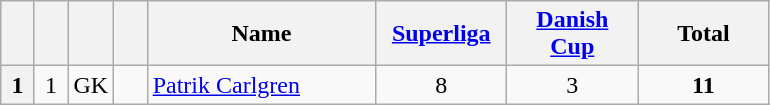<table class="wikitable" style="text-align:center">
<tr>
<th width=15></th>
<th width=15></th>
<th width=15></th>
<th width=15></th>
<th width=145>Name</th>
<th width=80><a href='#'>Superliga</a></th>
<th width=80><a href='#'>Danish Cup</a></th>
<th width=80>Total</th>
</tr>
<tr>
<th rowspan=1>1</th>
<td>1</td>
<td>GK</td>
<td></td>
<td align=left><a href='#'>Patrik Carlgren</a></td>
<td>8</td>
<td>3</td>
<td><strong>11</strong></td>
</tr>
</table>
